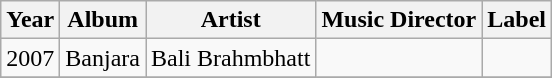<table class="wikitable sortable">
<tr>
<th scope="col">Year</th>
<th scope="col">Album</th>
<th scope="col">Artist</th>
<th scope="col">Music Director</th>
<th scope="col">Label</th>
</tr>
<tr>
<td>2007</td>
<td>Banjara</td>
<td>Bali Brahmbhatt</td>
<td></td>
<td></td>
</tr>
<tr>
</tr>
</table>
